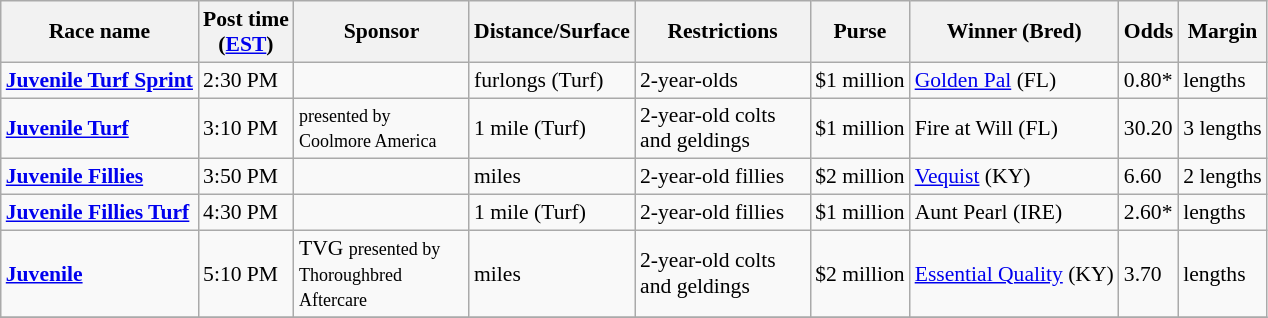<table class="wikitable sortable" style="font-size:90%">
<tr>
<th>Race name</th>
<th>Post time<br> (<a href='#'>EST</a>)</th>
<th style="width:110px">Sponsor</th>
<th>Distance/Surface</th>
<th style="width:110px">Restrictions</th>
<th>Purse</th>
<th>Winner (Bred)</th>
<th>Odds</th>
<th>Margin</th>
</tr>
<tr>
<td><strong><a href='#'>Juvenile Turf Sprint</a></strong></td>
<td>2:30 PM</td>
<td></td>
<td> furlongs (Turf)</td>
<td>2-year-olds</td>
<td>$1 million</td>
<td><a href='#'>Golden Pal</a> (FL)</td>
<td>0.80*</td>
<td> lengths</td>
</tr>
<tr>
<td><strong><a href='#'>Juvenile Turf</a></strong></td>
<td>3:10 PM</td>
<td><small>presented by Coolmore America</small></td>
<td>1 mile (Turf)</td>
<td>2-year-old colts and geldings</td>
<td>$1 million</td>
<td>Fire at Will (FL)</td>
<td>30.20</td>
<td>3 lengths</td>
</tr>
<tr>
<td><strong><a href='#'>Juvenile Fillies</a></strong></td>
<td>3:50 PM</td>
<td></td>
<td> miles</td>
<td>2-year-old fillies</td>
<td>$2 million</td>
<td><a href='#'>Vequist</a> (KY)</td>
<td>6.60</td>
<td>2 lengths</td>
</tr>
<tr>
<td><strong><a href='#'>Juvenile Fillies Turf</a></strong></td>
<td>4:30 PM</td>
<td></td>
<td>1 mile (Turf)</td>
<td>2-year-old fillies</td>
<td>$1 million</td>
<td>Aunt Pearl (IRE)</td>
<td>2.60*</td>
<td> lengths</td>
</tr>
<tr>
<td><strong><a href='#'>Juvenile</a></strong></td>
<td>5:10 PM</td>
<td>TVG <small>presented by Thoroughbred Aftercare</small></td>
<td> miles</td>
<td>2-year-old colts and geldings</td>
<td>$2 million</td>
<td><a href='#'>Essential Quality</a> (KY)</td>
<td>3.70</td>
<td> lengths</td>
</tr>
<tr>
</tr>
</table>
